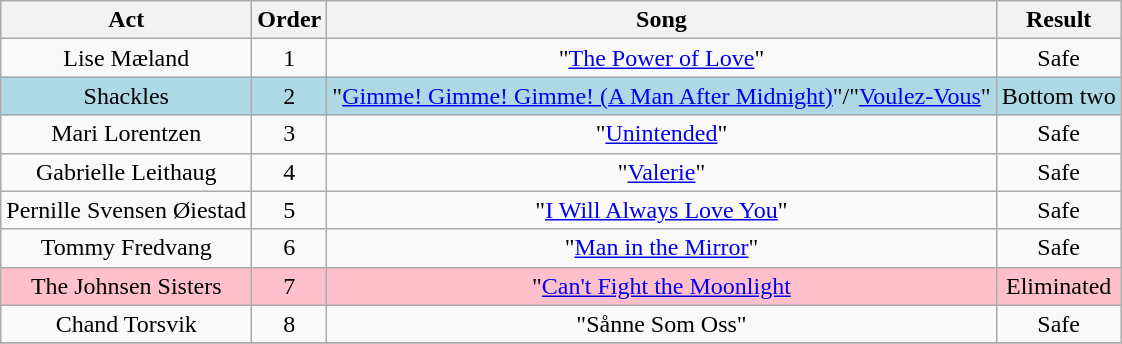<table class="wikitable plainrowheaders" style="text-align:center;">
<tr>
<th scope="col">Act</th>
<th scope="col">Order</th>
<th scope="col">Song</th>
<th scope="col">Result</th>
</tr>
<tr>
<td>Lise Mæland</td>
<td>1</td>
<td>"<a href='#'>The Power of Love</a>"</td>
<td>Safe</td>
</tr>
<tr style="background:lightblue;">
<td>Shackles</td>
<td>2</td>
<td>"<a href='#'>Gimme! Gimme! Gimme! (A Man After Midnight)</a>"/"<a href='#'>Voulez-Vous</a>"</td>
<td>Bottom two</td>
</tr>
<tr>
<td>Mari Lorentzen</td>
<td>3</td>
<td>"<a href='#'>Unintended</a>"</td>
<td>Safe</td>
</tr>
<tr>
<td>Gabrielle Leithaug</td>
<td>4</td>
<td>"<a href='#'>Valerie</a>"</td>
<td>Safe</td>
</tr>
<tr>
<td>Pernille Svensen Øiestad</td>
<td>5</td>
<td>"<a href='#'>I Will Always Love You</a>"</td>
<td>Safe</td>
</tr>
<tr>
<td>Tommy Fredvang</td>
<td>6</td>
<td>"<a href='#'>Man in the Mirror</a>"</td>
<td>Safe</td>
</tr>
<tr style="background:pink;">
<td>The Johnsen Sisters</td>
<td>7</td>
<td>"<a href='#'>Can't Fight the Moonlight</a></td>
<td>Eliminated</td>
</tr>
<tr>
<td>Chand Torsvik</td>
<td>8</td>
<td>"Sånne Som Oss"</td>
<td>Safe</td>
</tr>
<tr>
</tr>
</table>
